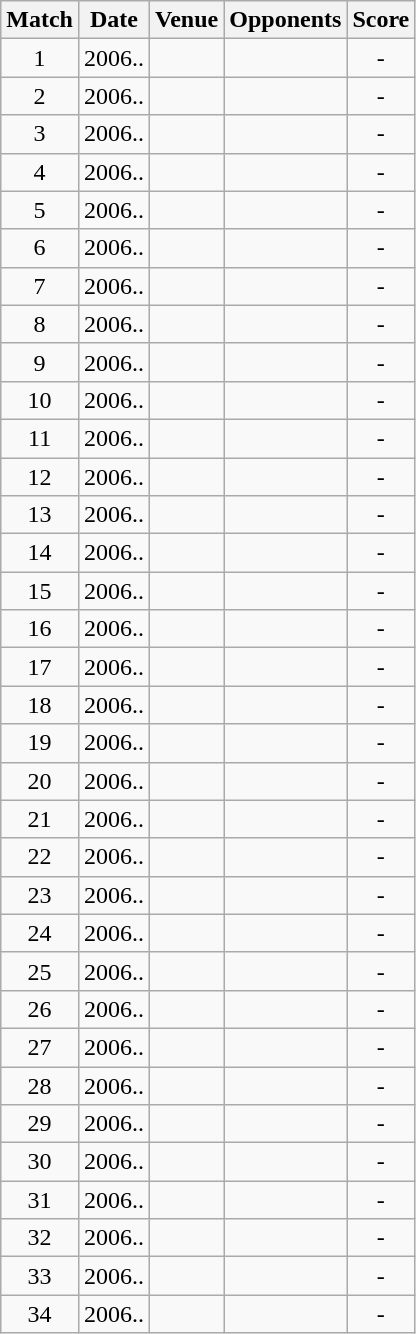<table class="wikitable" style="text-align:center;">
<tr>
<th>Match</th>
<th>Date</th>
<th>Venue</th>
<th>Opponents</th>
<th>Score</th>
</tr>
<tr>
<td>1</td>
<td>2006..</td>
<td><a href='#'></a></td>
<td><a href='#'></a></td>
<td>-</td>
</tr>
<tr>
<td>2</td>
<td>2006..</td>
<td><a href='#'></a></td>
<td><a href='#'></a></td>
<td>-</td>
</tr>
<tr>
<td>3</td>
<td>2006..</td>
<td><a href='#'></a></td>
<td><a href='#'></a></td>
<td>-</td>
</tr>
<tr>
<td>4</td>
<td>2006..</td>
<td><a href='#'></a></td>
<td><a href='#'></a></td>
<td>-</td>
</tr>
<tr>
<td>5</td>
<td>2006..</td>
<td><a href='#'></a></td>
<td><a href='#'></a></td>
<td>-</td>
</tr>
<tr>
<td>6</td>
<td>2006..</td>
<td><a href='#'></a></td>
<td><a href='#'></a></td>
<td>-</td>
</tr>
<tr>
<td>7</td>
<td>2006..</td>
<td><a href='#'></a></td>
<td><a href='#'></a></td>
<td>-</td>
</tr>
<tr>
<td>8</td>
<td>2006..</td>
<td><a href='#'></a></td>
<td><a href='#'></a></td>
<td>-</td>
</tr>
<tr>
<td>9</td>
<td>2006..</td>
<td><a href='#'></a></td>
<td><a href='#'></a></td>
<td>-</td>
</tr>
<tr>
<td>10</td>
<td>2006..</td>
<td><a href='#'></a></td>
<td><a href='#'></a></td>
<td>-</td>
</tr>
<tr>
<td>11</td>
<td>2006..</td>
<td><a href='#'></a></td>
<td><a href='#'></a></td>
<td>-</td>
</tr>
<tr>
<td>12</td>
<td>2006..</td>
<td><a href='#'></a></td>
<td><a href='#'></a></td>
<td>-</td>
</tr>
<tr>
<td>13</td>
<td>2006..</td>
<td><a href='#'></a></td>
<td><a href='#'></a></td>
<td>-</td>
</tr>
<tr>
<td>14</td>
<td>2006..</td>
<td><a href='#'></a></td>
<td><a href='#'></a></td>
<td>-</td>
</tr>
<tr>
<td>15</td>
<td>2006..</td>
<td><a href='#'></a></td>
<td><a href='#'></a></td>
<td>-</td>
</tr>
<tr>
<td>16</td>
<td>2006..</td>
<td><a href='#'></a></td>
<td><a href='#'></a></td>
<td>-</td>
</tr>
<tr>
<td>17</td>
<td>2006..</td>
<td><a href='#'></a></td>
<td><a href='#'></a></td>
<td>-</td>
</tr>
<tr>
<td>18</td>
<td>2006..</td>
<td><a href='#'></a></td>
<td><a href='#'></a></td>
<td>-</td>
</tr>
<tr>
<td>19</td>
<td>2006..</td>
<td><a href='#'></a></td>
<td><a href='#'></a></td>
<td>-</td>
</tr>
<tr>
<td>20</td>
<td>2006..</td>
<td><a href='#'></a></td>
<td><a href='#'></a></td>
<td>-</td>
</tr>
<tr>
<td>21</td>
<td>2006..</td>
<td><a href='#'></a></td>
<td><a href='#'></a></td>
<td>-</td>
</tr>
<tr>
<td>22</td>
<td>2006..</td>
<td><a href='#'></a></td>
<td><a href='#'></a></td>
<td>-</td>
</tr>
<tr>
<td>23</td>
<td>2006..</td>
<td><a href='#'></a></td>
<td><a href='#'></a></td>
<td>-</td>
</tr>
<tr>
<td>24</td>
<td>2006..</td>
<td><a href='#'></a></td>
<td><a href='#'></a></td>
<td>-</td>
</tr>
<tr>
<td>25</td>
<td>2006..</td>
<td><a href='#'></a></td>
<td><a href='#'></a></td>
<td>-</td>
</tr>
<tr>
<td>26</td>
<td>2006..</td>
<td><a href='#'></a></td>
<td><a href='#'></a></td>
<td>-</td>
</tr>
<tr>
<td>27</td>
<td>2006..</td>
<td><a href='#'></a></td>
<td><a href='#'></a></td>
<td>-</td>
</tr>
<tr>
<td>28</td>
<td>2006..</td>
<td><a href='#'></a></td>
<td><a href='#'></a></td>
<td>-</td>
</tr>
<tr>
<td>29</td>
<td>2006..</td>
<td><a href='#'></a></td>
<td><a href='#'></a></td>
<td>-</td>
</tr>
<tr>
<td>30</td>
<td>2006..</td>
<td><a href='#'></a></td>
<td><a href='#'></a></td>
<td>-</td>
</tr>
<tr>
<td>31</td>
<td>2006..</td>
<td><a href='#'></a></td>
<td><a href='#'></a></td>
<td>-</td>
</tr>
<tr>
<td>32</td>
<td>2006..</td>
<td><a href='#'></a></td>
<td><a href='#'></a></td>
<td>-</td>
</tr>
<tr>
<td>33</td>
<td>2006..</td>
<td><a href='#'></a></td>
<td><a href='#'></a></td>
<td>-</td>
</tr>
<tr>
<td>34</td>
<td>2006..</td>
<td><a href='#'></a></td>
<td><a href='#'></a></td>
<td>-</td>
</tr>
</table>
